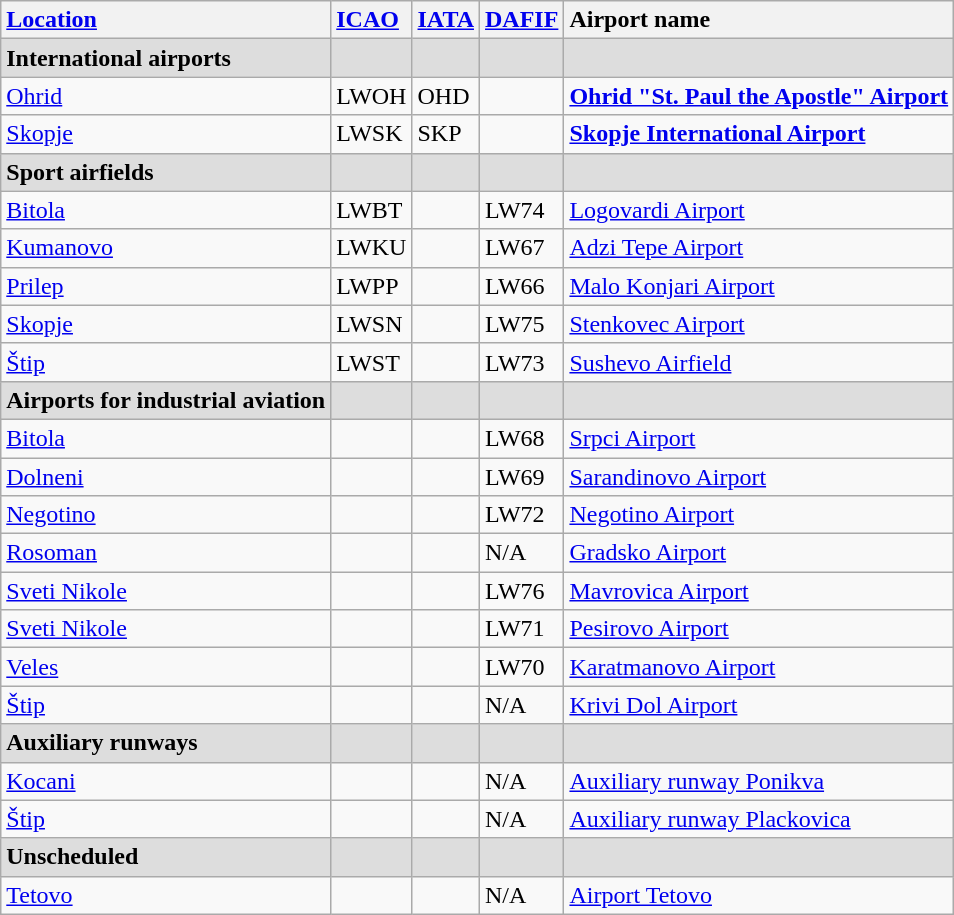<table class="wikitable sortable">
<tr valign="baseline">
<th style="text-align:left; white-space:nowrap;"><a href='#'>Location</a></th>
<th style="text-align:left;"><a href='#'>ICAO</a></th>
<th style="text-align:left;"><a href='#'>IATA</a></th>
<th style="text-align:left;"><a href='#'>DAFIF</a></th>
<th style="text-align:left; white-space:nowrap;">Airport name</th>
</tr>
<tr style="background-color:#DDDDDD;">
<td> <strong>International airports</strong></td>
<td></td>
<td></td>
<td></td>
<td></td>
</tr>
<tr valign="top">
<td><a href='#'>Ohrid</a></td>
<td>LWOH</td>
<td>OHD</td>
<td></td>
<td><strong><a href='#'>Ohrid "St. Paul the Apostle" Airport</a></strong></td>
</tr>
<tr valign="top">
<td><a href='#'>Skopje</a></td>
<td>LWSK</td>
<td>SKP</td>
<td></td>
<td><strong><a href='#'>Skopje International Airport</a></strong></td>
</tr>
<tr style="background-color:#DDDDDD;">
<td> <strong>Sport airfields</strong></td>
<td></td>
<td></td>
<td></td>
<td></td>
</tr>
<tr valign="top">
<td><a href='#'>Bitola</a></td>
<td>LWBT</td>
<td></td>
<td>LW74</td>
<td><a href='#'>Logovardi Airport</a></td>
</tr>
<tr valign="top">
<td><a href='#'>Kumanovo</a></td>
<td>LWKU</td>
<td></td>
<td>LW67</td>
<td><a href='#'>Adzi Tepe Airport</a></td>
</tr>
<tr valign="top">
<td><a href='#'>Prilep</a></td>
<td>LWPP</td>
<td></td>
<td>LW66</td>
<td><a href='#'>Malo Konjari Airport</a></td>
</tr>
<tr valign="top">
<td><a href='#'>Skopje</a></td>
<td>LWSN</td>
<td></td>
<td>LW75</td>
<td><a href='#'>Stenkovec Airport</a></td>
</tr>
<tr valign="top">
<td><a href='#'>Štip</a></td>
<td>LWST</td>
<td></td>
<td>LW73</td>
<td><a href='#'>Sushevo Airfield</a></td>
</tr>
<tr style="background-color:#DDDDDD;">
<td> <strong>Airports for industrial aviation</strong></td>
<td></td>
<td></td>
<td></td>
<td></td>
</tr>
<tr valign="top">
<td><a href='#'>Bitola</a></td>
<td></td>
<td></td>
<td>LW68</td>
<td><a href='#'>Srpci Airport</a></td>
</tr>
<tr valign="top">
<td><a href='#'>Dolneni</a></td>
<td></td>
<td></td>
<td>LW69</td>
<td><a href='#'>Sarandinovo Airport</a></td>
</tr>
<tr valign="top">
<td><a href='#'>Negotino</a></td>
<td></td>
<td></td>
<td>LW72</td>
<td><a href='#'>Negotino Airport</a></td>
</tr>
<tr valign="top">
<td><a href='#'>Rosoman</a></td>
<td></td>
<td></td>
<td>N/A</td>
<td><a href='#'>Gradsko Airport</a></td>
</tr>
<tr valign="top">
<td><a href='#'>Sveti Nikole</a></td>
<td></td>
<td></td>
<td>LW76</td>
<td><a href='#'>Mavrovica Airport</a></td>
</tr>
<tr valign="top">
<td><a href='#'>Sveti Nikole</a></td>
<td></td>
<td></td>
<td>LW71</td>
<td><a href='#'>Pesirovo Airport</a></td>
</tr>
<tr valign="top">
<td><a href='#'>Veles</a></td>
<td></td>
<td></td>
<td>LW70</td>
<td><a href='#'>Karatmanovo Airport</a></td>
</tr>
<tr valign="top">
<td><a href='#'>Štip</a></td>
<td></td>
<td></td>
<td>N/A</td>
<td><a href='#'>Krivi Dol Airport</a></td>
</tr>
<tr style="background-color:#DDDDDD;">
<td> <strong>Auxiliary  runways</strong></td>
<td></td>
<td></td>
<td></td>
<td></td>
</tr>
<tr valign="top">
<td><a href='#'>Kocani</a></td>
<td></td>
<td></td>
<td>N/A</td>
<td><a href='#'>Auxiliary runway Ponikva</a></td>
</tr>
<tr valign="top">
<td><a href='#'>Štip</a></td>
<td></td>
<td></td>
<td>N/A</td>
<td><a href='#'>Auxiliary runway Plackovica</a></td>
</tr>
<tr style="background-color:#DDDDDD;">
<td> <strong>Unscheduled</strong></td>
<td></td>
<td></td>
<td></td>
<td></td>
</tr>
<tr valign="top">
<td><a href='#'>Tetovo</a></td>
<td></td>
<td></td>
<td>N/A</td>
<td><a href='#'>Airport Tetovo</a></td>
</tr>
</table>
